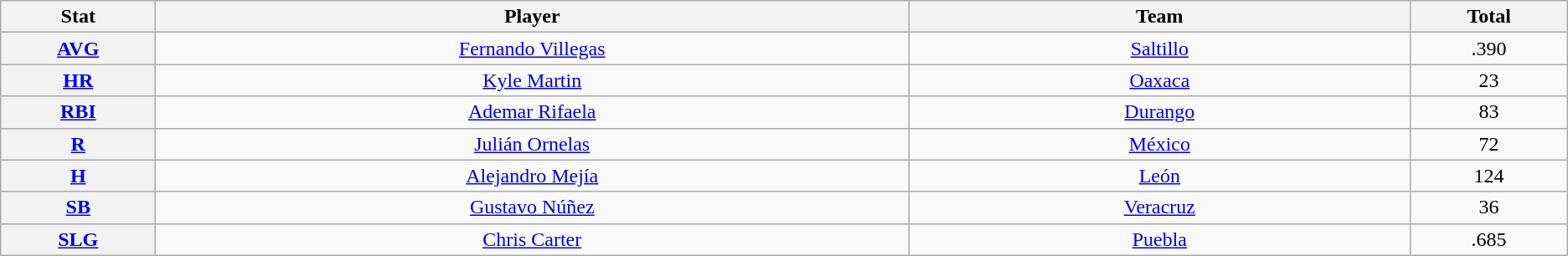<table class="wikitable" style="text-align:center;">
<tr>
<th scope="col" width="3%">Stat</th>
<th scope="col" width="15%">Player</th>
<th scope="col" width="10%">Team</th>
<th scope="col" width="3%">Total</th>
</tr>
<tr>
<th scope="row" style="text-align:center;"><a href='#'>AVG</a></th>
<td> <a href='#'>Fernando Villegas</a></td>
<td><a href='#'>Saltillo</a></td>
<td>.390</td>
</tr>
<tr>
<th scope="row" style="text-align:center;"><a href='#'>HR</a></th>
<td> <a href='#'>Kyle Martin</a></td>
<td><a href='#'>Oaxaca</a></td>
<td>23</td>
</tr>
<tr>
<th scope="row" style="text-align:center;"><a href='#'>RBI</a></th>
<td> <a href='#'>Ademar Rifaela</a></td>
<td><a href='#'>Durango</a></td>
<td>83</td>
</tr>
<tr>
<th scope="row" style="text-align:center;"><a href='#'>R</a></th>
<td> <a href='#'>Julián Ornelas</a></td>
<td><a href='#'>México</a></td>
<td>72</td>
</tr>
<tr>
<th scope="row" style="text-align:center;"><a href='#'>H</a></th>
<td> <a href='#'>Alejandro Mejía</a></td>
<td><a href='#'>León</a></td>
<td>124</td>
</tr>
<tr>
<th scope="row" style="text-align:center;"><a href='#'>SB</a></th>
<td> <a href='#'>Gustavo Núñez</a></td>
<td><a href='#'>Veracruz</a></td>
<td>36</td>
</tr>
<tr>
<th scope="row" style="text-align:center;"><a href='#'>SLG</a></th>
<td> <a href='#'>Chris Carter</a></td>
<td><a href='#'>Puebla</a></td>
<td>.685</td>
</tr>
</table>
